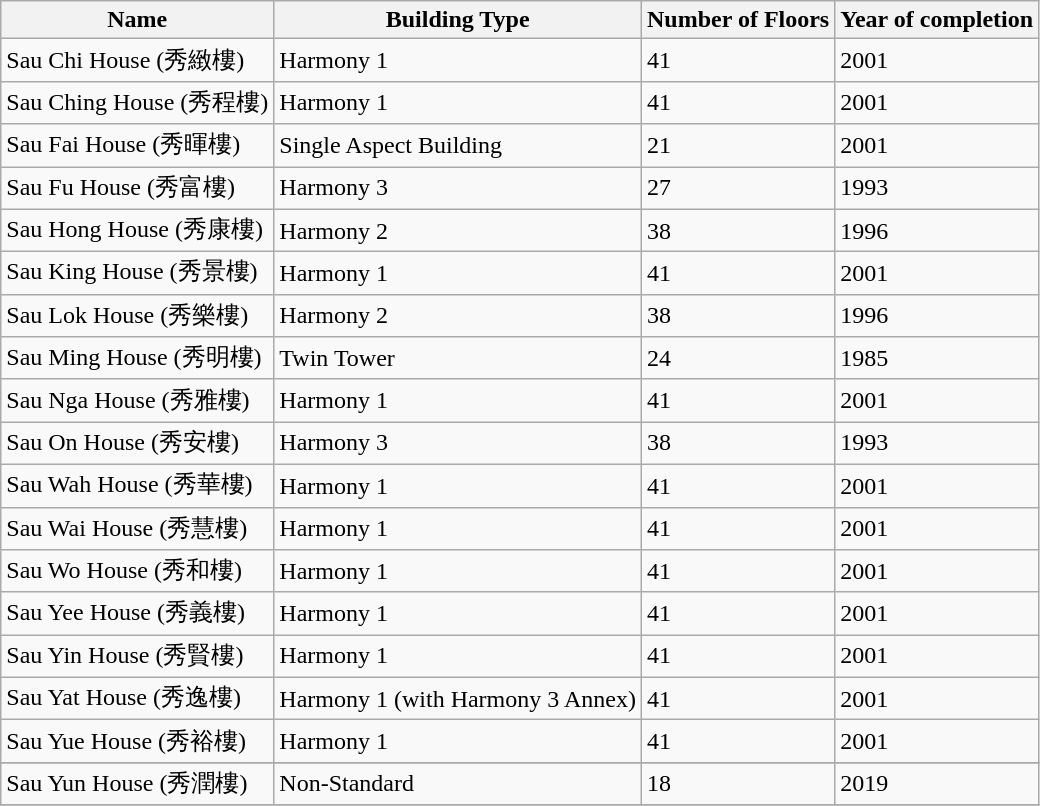<table class="wikitable">
<tr>
<th>Name</th>
<th>Building Type</th>
<th>Number of Floors</th>
<th>Year of completion</th>
</tr>
<tr>
<td>Sau Chi House (秀緻樓)</td>
<td>Harmony 1</td>
<td>41</td>
<td>2001</td>
</tr>
<tr>
<td>Sau Ching House (秀程樓)</td>
<td>Harmony 1</td>
<td>41</td>
<td>2001</td>
</tr>
<tr>
<td>Sau Fai House (秀暉樓)</td>
<td>Single Aspect Building</td>
<td>21</td>
<td>2001</td>
</tr>
<tr>
<td>Sau Fu House (秀富樓)</td>
<td>Harmony 3</td>
<td>27</td>
<td>1993</td>
</tr>
<tr>
<td>Sau Hong House (秀康樓)</td>
<td>Harmony 2</td>
<td>38</td>
<td>1996</td>
</tr>
<tr>
<td>Sau King House (秀景樓)</td>
<td>Harmony 1</td>
<td>41</td>
<td>2001</td>
</tr>
<tr>
<td>Sau Lok House (秀樂樓)</td>
<td>Harmony 2</td>
<td>38</td>
<td>1996</td>
</tr>
<tr>
<td>Sau Ming House (秀明樓)</td>
<td>Twin Tower</td>
<td>24</td>
<td>1985</td>
</tr>
<tr>
<td>Sau Nga House (秀雅樓)</td>
<td>Harmony 1</td>
<td>41</td>
<td>2001</td>
</tr>
<tr>
<td>Sau On House (秀安樓)</td>
<td>Harmony 3</td>
<td>38</td>
<td>1993</td>
</tr>
<tr>
<td>Sau Wah House (秀華樓)</td>
<td>Harmony 1</td>
<td>41</td>
<td>2001</td>
</tr>
<tr>
<td>Sau Wai House (秀慧樓)</td>
<td>Harmony 1</td>
<td>41</td>
<td>2001</td>
</tr>
<tr>
<td>Sau Wo House (秀和樓)</td>
<td>Harmony 1</td>
<td>41</td>
<td>2001</td>
</tr>
<tr>
<td>Sau Yee House (秀義樓)</td>
<td>Harmony 1</td>
<td>41</td>
<td>2001</td>
</tr>
<tr>
<td>Sau Yin House (秀賢樓)</td>
<td>Harmony 1</td>
<td>41</td>
<td>2001</td>
</tr>
<tr>
<td>Sau Yat House (秀逸樓)</td>
<td>Harmony 1 (with Harmony 3 Annex)</td>
<td>41</td>
<td>2001</td>
</tr>
<tr>
<td>Sau Yue House (秀裕樓)</td>
<td>Harmony 1</td>
<td>41</td>
<td>2001</td>
</tr>
<tr>
</tr>
<tr>
<td>Sau Yun House (秀潤樓)</td>
<td>Non-Standard</td>
<td>18</td>
<td>2019</td>
</tr>
<tr>
</tr>
</table>
